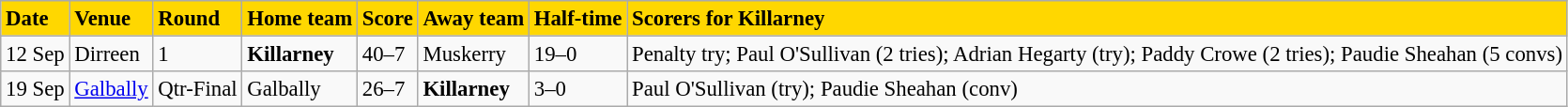<table class="wikitable" style=" float:left; margin:0.5em auto; font-size:95%">
<tr bgcolor="#FFD700">
<td><strong>Date</strong></td>
<td><strong>Venue</strong></td>
<td><strong>Round</strong></td>
<td><strong>Home team</strong></td>
<td><strong>Score</strong></td>
<td><strong>Away team</strong></td>
<td><strong>Half-time</strong></td>
<td><strong>Scorers for Killarney</strong></td>
</tr>
<tr>
<td>12 Sep</td>
<td>Dirreen</td>
<td>1</td>
<td><strong>Killarney</strong></td>
<td>40–7</td>
<td>Muskerry</td>
<td>19–0</td>
<td>Penalty try; Paul O'Sullivan (2 tries); Adrian Hegarty (try); Paddy Crowe (2 tries); Paudie Sheahan (5 convs)</td>
</tr>
<tr>
<td>19 Sep</td>
<td><a href='#'>Galbally</a></td>
<td>Qtr-Final</td>
<td>Galbally</td>
<td>26–7</td>
<td><strong>Killarney</strong></td>
<td>3–0</td>
<td>Paul O'Sullivan (try); Paudie Sheahan (conv)</td>
</tr>
</table>
